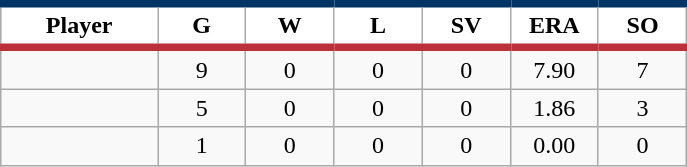<table class="wikitable sortable">
<tr>
<th style="background:#FFFFFF; border-top:#023465 5px solid; border-bottom:#ba313c 5px solid;" width="16%">Player</th>
<th style="background:#FFFFFF; border-top:#023465 5px solid; border-bottom:#ba313c 5px solid;" width="9%">G</th>
<th style="background:#FFFFFF; border-top:#023465 5px solid; border-bottom:#ba313c 5px solid;" width="9%">W</th>
<th style="background:#FFFFFF; border-top:#023465 5px solid; border-bottom:#ba313c 5px solid;" width="9%">L</th>
<th style="background:#FFFFFF; border-top:#023465 5px solid; border-bottom:#ba313c 5px solid;" width="9%">SV</th>
<th style="background:#FFFFFF; border-top:#023465 5px solid; border-bottom:#ba313c 5px solid;" width="9%">ERA</th>
<th style="background:#FFFFFF; border-top:#023465 5px solid; border-bottom:#ba313c 5px solid;" width="9%">SO</th>
</tr>
<tr align="center">
<td></td>
<td>9</td>
<td>0</td>
<td>0</td>
<td>0</td>
<td>7.90</td>
<td>7</td>
</tr>
<tr align="center">
<td></td>
<td>5</td>
<td>0</td>
<td>0</td>
<td>0</td>
<td>1.86</td>
<td>3</td>
</tr>
<tr align="center">
<td></td>
<td>1</td>
<td>0</td>
<td>0</td>
<td>0</td>
<td>0.00</td>
<td>0</td>
</tr>
</table>
